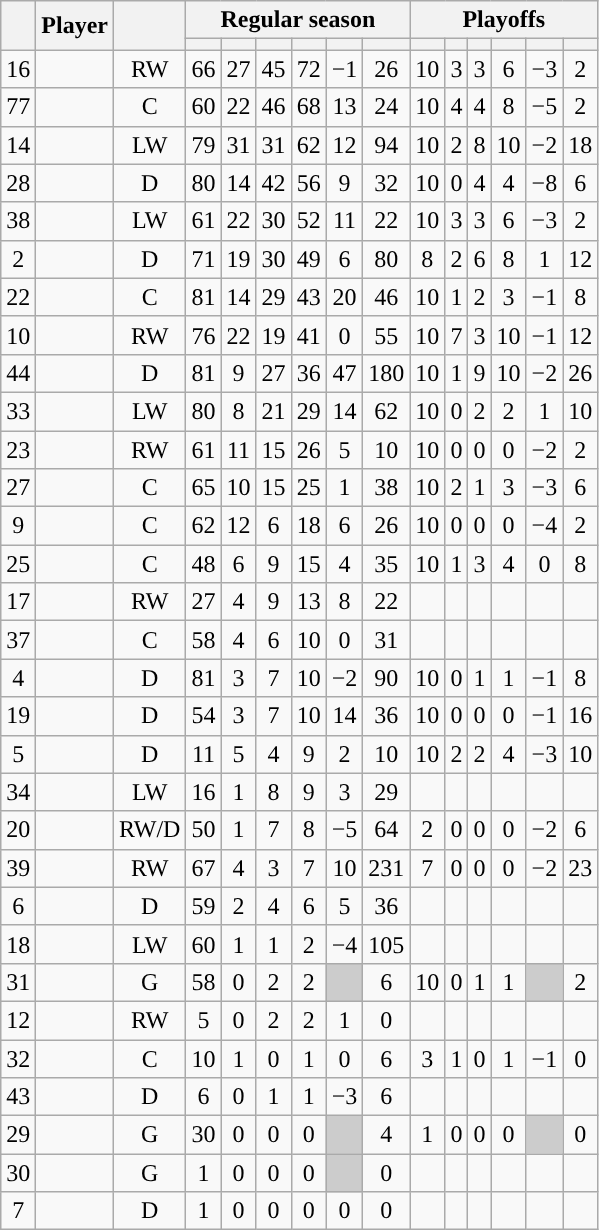<table class="wikitable sortable plainrowheaders" style="text-align:center;">
<tr>
<th scope="col" data-sort-type="number" rowspan="2"></th>
<th scope="col" rowspan="2">Player</th>
<th scope="col" rowspan="2"></th>
<th scope=colgroup colspan=6>Regular season</th>
<th scope=colgroup colspan=6>Playoffs</th>
</tr>
<tr>
<th scope="col" data-sort-type="number"></th>
<th scope="col" data-sort-type="number"></th>
<th scope="col" data-sort-type="number"></th>
<th scope="col" data-sort-type="number"></th>
<th scope="col" data-sort-type="number"></th>
<th scope="col" data-sort-type="number"></th>
<th scope="col" data-sort-type="number"></th>
<th scope="col" data-sort-type="number"></th>
<th scope="col" data-sort-type="number"></th>
<th scope="col" data-sort-type="number"></th>
<th scope="col" data-sort-type="number"></th>
<th scope="col" data-sort-type="number"></th>
</tr>
<tr>
<td scope="row">16</td>
<td align="left"></td>
<td>RW</td>
<td>66</td>
<td>27</td>
<td>45</td>
<td>72</td>
<td>−1</td>
<td>26</td>
<td>10</td>
<td>3</td>
<td>3</td>
<td>6</td>
<td>−3</td>
<td>2</td>
</tr>
<tr>
<td scope="row">77</td>
<td align="left"></td>
<td>C</td>
<td>60</td>
<td>22</td>
<td>46</td>
<td>68</td>
<td>13</td>
<td>24</td>
<td>10</td>
<td>4</td>
<td>4</td>
<td>8</td>
<td>−5</td>
<td>2</td>
</tr>
<tr>
<td scope="row">14</td>
<td align="left"></td>
<td>LW</td>
<td>79</td>
<td>31</td>
<td>31</td>
<td>62</td>
<td>12</td>
<td>94</td>
<td>10</td>
<td>2</td>
<td>8</td>
<td>10</td>
<td>−2</td>
<td>18</td>
</tr>
<tr>
<td scope="row">28</td>
<td align="left"></td>
<td>D</td>
<td>80</td>
<td>14</td>
<td>42</td>
<td>56</td>
<td>9</td>
<td>32</td>
<td>10</td>
<td>0</td>
<td>4</td>
<td>4</td>
<td>−8</td>
<td>6</td>
</tr>
<tr>
<td scope="row">38</td>
<td align="left"></td>
<td>LW</td>
<td>61</td>
<td>22</td>
<td>30</td>
<td>52</td>
<td>11</td>
<td>22</td>
<td>10</td>
<td>3</td>
<td>3</td>
<td>6</td>
<td>−3</td>
<td>2</td>
</tr>
<tr>
<td scope="row">2</td>
<td align="left"></td>
<td>D</td>
<td>71</td>
<td>19</td>
<td>30</td>
<td>49</td>
<td>6</td>
<td>80</td>
<td>8</td>
<td>2</td>
<td>6</td>
<td>8</td>
<td>1</td>
<td>12</td>
</tr>
<tr>
<td scope="row">22</td>
<td align="left"></td>
<td>C</td>
<td>81</td>
<td>14</td>
<td>29</td>
<td>43</td>
<td>20</td>
<td>46</td>
<td>10</td>
<td>1</td>
<td>2</td>
<td>3</td>
<td>−1</td>
<td>8</td>
</tr>
<tr>
<td scope="row">10</td>
<td align="left"></td>
<td>RW</td>
<td>76</td>
<td>22</td>
<td>19</td>
<td>41</td>
<td>0</td>
<td>55</td>
<td>10</td>
<td>7</td>
<td>3</td>
<td>10</td>
<td>−1</td>
<td>12</td>
</tr>
<tr>
<td scope="row">44</td>
<td align="left"></td>
<td>D</td>
<td>81</td>
<td>9</td>
<td>27</td>
<td>36</td>
<td>47</td>
<td>180</td>
<td>10</td>
<td>1</td>
<td>9</td>
<td>10</td>
<td>−2</td>
<td>26</td>
</tr>
<tr>
<td scope="row">33</td>
<td align="left"></td>
<td>LW</td>
<td>80</td>
<td>8</td>
<td>21</td>
<td>29</td>
<td>14</td>
<td>62</td>
<td>10</td>
<td>0</td>
<td>2</td>
<td>2</td>
<td>1</td>
<td>10</td>
</tr>
<tr>
<td scope="row">23</td>
<td align="left"></td>
<td>RW</td>
<td>61</td>
<td>11</td>
<td>15</td>
<td>26</td>
<td>5</td>
<td>10</td>
<td>10</td>
<td>0</td>
<td>0</td>
<td>0</td>
<td>−2</td>
<td>2</td>
</tr>
<tr>
<td scope="row">27</td>
<td align="left"></td>
<td>C</td>
<td>65</td>
<td>10</td>
<td>15</td>
<td>25</td>
<td>1</td>
<td>38</td>
<td>10</td>
<td>2</td>
<td>1</td>
<td>3</td>
<td>−3</td>
<td>6</td>
</tr>
<tr>
<td scope="row">9</td>
<td align="left"></td>
<td>C</td>
<td>62</td>
<td>12</td>
<td>6</td>
<td>18</td>
<td>6</td>
<td>26</td>
<td>10</td>
<td>0</td>
<td>0</td>
<td>0</td>
<td>−4</td>
<td>2</td>
</tr>
<tr>
<td scope="row">25</td>
<td align="left"></td>
<td>C</td>
<td>48</td>
<td>6</td>
<td>9</td>
<td>15</td>
<td>4</td>
<td>35</td>
<td>10</td>
<td>1</td>
<td>3</td>
<td>4</td>
<td>0</td>
<td>8</td>
</tr>
<tr>
<td scope="row">17</td>
<td align="left"></td>
<td>RW</td>
<td>27</td>
<td>4</td>
<td>9</td>
<td>13</td>
<td>8</td>
<td>22</td>
<td></td>
<td></td>
<td></td>
<td></td>
<td></td>
<td></td>
</tr>
<tr>
<td scope="row">37</td>
<td align="left"></td>
<td>C</td>
<td>58</td>
<td>4</td>
<td>6</td>
<td>10</td>
<td>0</td>
<td>31</td>
<td></td>
<td></td>
<td></td>
<td></td>
<td></td>
<td></td>
</tr>
<tr>
<td scope="row">4</td>
<td align="left"></td>
<td>D</td>
<td>81</td>
<td>3</td>
<td>7</td>
<td>10</td>
<td>−2</td>
<td>90</td>
<td>10</td>
<td>0</td>
<td>1</td>
<td>1</td>
<td>−1</td>
<td>8</td>
</tr>
<tr>
<td scope="row">19</td>
<td align="left"></td>
<td>D</td>
<td>54</td>
<td>3</td>
<td>7</td>
<td>10</td>
<td>14</td>
<td>36</td>
<td>10</td>
<td>0</td>
<td>0</td>
<td>0</td>
<td>−1</td>
<td>16</td>
</tr>
<tr>
<td scope="row">5</td>
<td align="left"></td>
<td>D</td>
<td>11</td>
<td>5</td>
<td>4</td>
<td>9</td>
<td>2</td>
<td>10</td>
<td>10</td>
<td>2</td>
<td>2</td>
<td>4</td>
<td>−3</td>
<td>10</td>
</tr>
<tr>
<td scope="row">34</td>
<td align="left"></td>
<td>LW</td>
<td>16</td>
<td>1</td>
<td>8</td>
<td>9</td>
<td>3</td>
<td>29</td>
<td></td>
<td></td>
<td></td>
<td></td>
<td></td>
<td></td>
</tr>
<tr>
<td scope="row">20</td>
<td align="left"></td>
<td>RW/D</td>
<td>50</td>
<td>1</td>
<td>7</td>
<td>8</td>
<td>−5</td>
<td>64</td>
<td>2</td>
<td>0</td>
<td>0</td>
<td>0</td>
<td>−2</td>
<td>6</td>
</tr>
<tr>
<td scope="row">39</td>
<td align="left"></td>
<td>RW</td>
<td>67</td>
<td>4</td>
<td>3</td>
<td>7</td>
<td>10</td>
<td>231</td>
<td>7</td>
<td>0</td>
<td>0</td>
<td>0</td>
<td>−2</td>
<td>23</td>
</tr>
<tr>
<td scope="row">6</td>
<td align="left"></td>
<td>D</td>
<td>59</td>
<td>2</td>
<td>4</td>
<td>6</td>
<td>5</td>
<td>36</td>
<td></td>
<td></td>
<td></td>
<td></td>
<td></td>
<td></td>
</tr>
<tr>
<td scope="row">18</td>
<td align="left"></td>
<td>LW</td>
<td>60</td>
<td>1</td>
<td>1</td>
<td>2</td>
<td>−4</td>
<td>105</td>
<td></td>
<td></td>
<td></td>
<td></td>
<td></td>
<td></td>
</tr>
<tr>
<td scope="row">31</td>
<td align="left"></td>
<td>G</td>
<td>58</td>
<td>0</td>
<td>2</td>
<td>2</td>
<td style="background:#ccc"></td>
<td>6</td>
<td>10</td>
<td>0</td>
<td>1</td>
<td>1</td>
<td style="background:#ccc"></td>
<td>2</td>
</tr>
<tr>
<td scope="row">12</td>
<td align="left"></td>
<td>RW</td>
<td>5</td>
<td>0</td>
<td>2</td>
<td>2</td>
<td>1</td>
<td>0</td>
<td></td>
<td></td>
<td></td>
<td></td>
<td></td>
<td></td>
</tr>
<tr>
<td scope="row">32</td>
<td align="left"></td>
<td>C</td>
<td>10</td>
<td>1</td>
<td>0</td>
<td>1</td>
<td>0</td>
<td>6</td>
<td>3</td>
<td>1</td>
<td>0</td>
<td>1</td>
<td>−1</td>
<td>0</td>
</tr>
<tr>
<td scope="row">43</td>
<td align="left"></td>
<td>D</td>
<td>6</td>
<td>0</td>
<td>1</td>
<td>1</td>
<td>−3</td>
<td>6</td>
<td></td>
<td></td>
<td></td>
<td></td>
<td></td>
<td></td>
</tr>
<tr>
<td scope="row">29</td>
<td align="left"></td>
<td>G</td>
<td>30</td>
<td>0</td>
<td>0</td>
<td>0</td>
<td style="background:#ccc"></td>
<td>4</td>
<td>1</td>
<td>0</td>
<td>0</td>
<td>0</td>
<td style="background:#ccc"></td>
<td>0</td>
</tr>
<tr>
<td scope="row">30</td>
<td align="left"></td>
<td>G</td>
<td>1</td>
<td>0</td>
<td>0</td>
<td>0</td>
<td style="background:#ccc"></td>
<td>0</td>
<td></td>
<td></td>
<td></td>
<td></td>
<td></td>
<td></td>
</tr>
<tr>
<td scope="row">7</td>
<td align="left"></td>
<td>D</td>
<td>1</td>
<td>0</td>
<td>0</td>
<td>0</td>
<td>0</td>
<td>0</td>
<td></td>
<td></td>
<td></td>
<td></td>
<td></td>
<td></td>
</tr>
</table>
